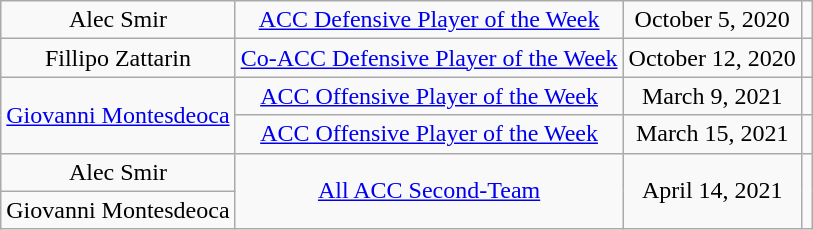<table class="wikitable sortable" style="text-align: center">
<tr>
<td>Alec Smir</td>
<td><a href='#'>ACC Defensive Player of the Week</a></td>
<td>October 5, 2020</td>
<td></td>
</tr>
<tr>
<td>Fillipo Zattarin</td>
<td><a href='#'>Co-ACC Defensive Player of the Week</a></td>
<td>October 12, 2020</td>
<td></td>
</tr>
<tr>
<td rowspan=2><a href='#'>Giovanni Montesdeoca</a></td>
<td><a href='#'>ACC Offensive Player of the Week</a></td>
<td>March 9, 2021</td>
<td></td>
</tr>
<tr>
<td><a href='#'>ACC Offensive Player of the Week</a></td>
<td>March 15, 2021</td>
<td></td>
</tr>
<tr>
<td>Alec Smir</td>
<td rowspan=2><a href='#'>All ACC Second-Team</a></td>
<td rowspan=2>April 14, 2021</td>
<td rowspan=2></td>
</tr>
<tr>
<td>Giovanni Montesdeoca</td>
</tr>
</table>
